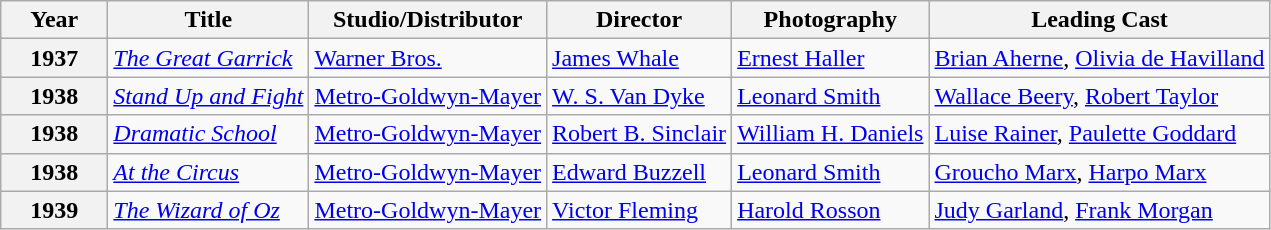<table class="wikitable sortable">
<tr>
<th style="width: 4em;">Year</th>
<th>Title</th>
<th>Studio/Distributor</th>
<th>Director</th>
<th class="unsortable">Photography</th>
<th class="unsortable">Leading Cast</th>
</tr>
<tr>
<th>1937</th>
<td><em><a href='#'>The Great Garrick</a></em></td>
<td><a href='#'>Warner Bros.</a></td>
<td><a href='#'>James Whale</a></td>
<td><a href='#'>Ernest Haller</a></td>
<td><a href='#'>Brian Aherne</a>, <a href='#'>Olivia de Havilland</a></td>
</tr>
<tr>
<th>1938</th>
<td><em><a href='#'>Stand Up and Fight</a></em></td>
<td><a href='#'>Metro-Goldwyn-Mayer</a></td>
<td><a href='#'>W. S. Van Dyke</a></td>
<td><a href='#'>Leonard Smith</a></td>
<td><a href='#'>Wallace Beery</a>, <a href='#'>Robert Taylor</a></td>
</tr>
<tr>
<th>1938</th>
<td><em><a href='#'>Dramatic School</a></em></td>
<td><a href='#'>Metro-Goldwyn-Mayer</a></td>
<td><a href='#'>Robert B. Sinclair</a></td>
<td><a href='#'>William H. Daniels</a></td>
<td><a href='#'>Luise Rainer</a>, <a href='#'>Paulette Goddard</a></td>
</tr>
<tr>
<th>1938</th>
<td><em><a href='#'>At the Circus</a></em></td>
<td><a href='#'>Metro-Goldwyn-Mayer</a></td>
<td><a href='#'>Edward Buzzell</a></td>
<td><a href='#'>Leonard Smith</a></td>
<td><a href='#'>Groucho Marx</a>, <a href='#'>Harpo Marx</a></td>
</tr>
<tr>
<th>1939</th>
<td><em><a href='#'>The Wizard of Oz</a></em></td>
<td><a href='#'>Metro-Goldwyn-Mayer</a></td>
<td><a href='#'>Victor Fleming</a></td>
<td><a href='#'>Harold Rosson</a></td>
<td><a href='#'>Judy Garland</a>, <a href='#'>Frank Morgan</a></td>
</tr>
</table>
